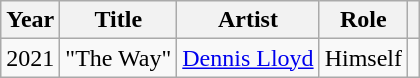<table class="wikitable plainrowheaders sortable">
<tr>
<th>Year</th>
<th>Title</th>
<th>Artist</th>
<th>Role</th>
<th class="unsortable"></th>
</tr>
<tr>
<td>2021</td>
<td>"The Way"</td>
<td><a href='#'>Dennis Lloyd</a></td>
<td>Himself</td>
<td></td>
</tr>
</table>
